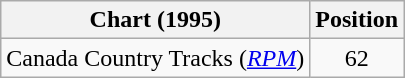<table class="wikitable sortable">
<tr>
<th scope="col">Chart (1995)</th>
<th scope="col">Position</th>
</tr>
<tr>
<td>Canada Country Tracks (<em><a href='#'>RPM</a></em>)</td>
<td align="center">62</td>
</tr>
</table>
